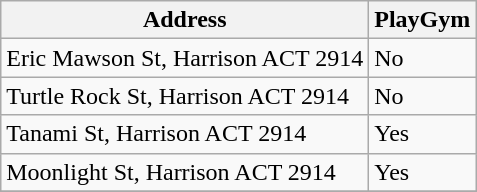<table class="wikitable sortable">
<tr>
<th>Address</th>
<th>PlayGym</th>
</tr>
<tr>
<td>Eric Mawson St, Harrison ACT 2914</td>
<td>No</td>
</tr>
<tr>
<td>Turtle Rock St, Harrison ACT 2914</td>
<td>No</td>
</tr>
<tr>
<td>Tanami St, Harrison ACT 2914</td>
<td>Yes</td>
</tr>
<tr>
<td>Moonlight St, Harrison ACT 2914</td>
<td>Yes</td>
</tr>
<tr>
</tr>
</table>
